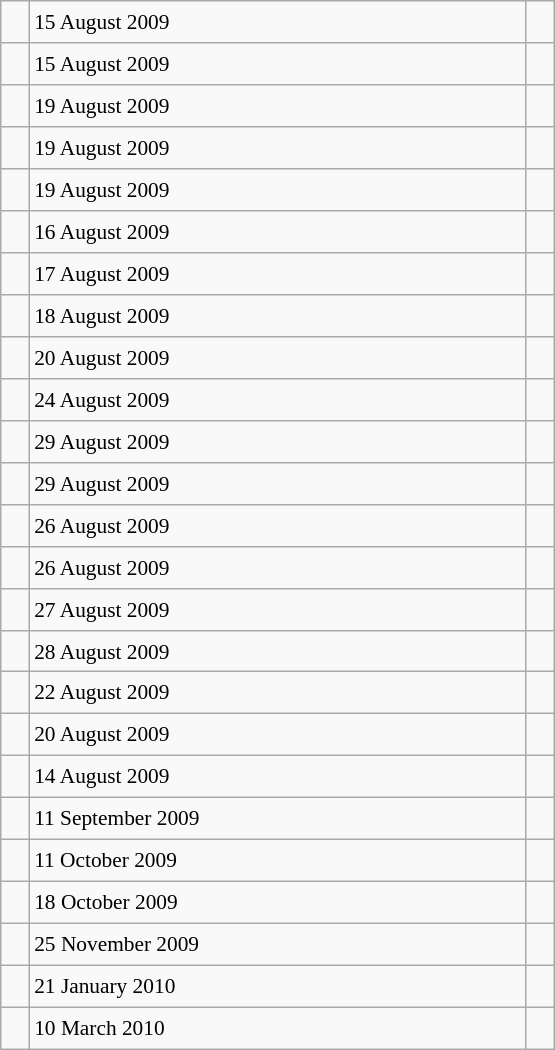<table class="wikitable" style="font-size: 89%; float: left; width: 26em; margin-right: 1em; height: 700px">
<tr>
<td></td>
<td>15 August 2009</td>
<td></td>
</tr>
<tr>
<td></td>
<td>15 August 2009</td>
<td></td>
</tr>
<tr>
<td></td>
<td>19 August 2009</td>
<td></td>
</tr>
<tr>
<td></td>
<td>19 August 2009</td>
<td></td>
</tr>
<tr>
<td></td>
<td>19 August 2009</td>
<td></td>
</tr>
<tr>
<td></td>
<td>16 August 2009</td>
<td></td>
</tr>
<tr>
<td></td>
<td>17 August 2009</td>
<td></td>
</tr>
<tr>
<td></td>
<td>18 August 2009</td>
<td></td>
</tr>
<tr>
<td></td>
<td>20 August 2009</td>
<td></td>
</tr>
<tr>
<td></td>
<td>24 August 2009</td>
<td></td>
</tr>
<tr>
<td></td>
<td>29 August 2009</td>
<td></td>
</tr>
<tr>
<td></td>
<td>29 August 2009</td>
<td></td>
</tr>
<tr>
<td></td>
<td>26 August 2009</td>
<td></td>
</tr>
<tr>
<td></td>
<td>26 August 2009</td>
<td></td>
</tr>
<tr>
<td></td>
<td>27 August 2009</td>
<td></td>
</tr>
<tr>
<td></td>
<td>28 August 2009</td>
<td></td>
</tr>
<tr>
<td></td>
<td>22 August 2009</td>
<td></td>
</tr>
<tr>
<td></td>
<td>20 August 2009</td>
<td></td>
</tr>
<tr>
<td></td>
<td>14 August 2009</td>
<td></td>
</tr>
<tr>
<td></td>
<td>11 September 2009</td>
<td></td>
</tr>
<tr>
<td></td>
<td>11 October 2009</td>
<td></td>
</tr>
<tr>
<td></td>
<td>18 October 2009</td>
<td></td>
</tr>
<tr>
<td></td>
<td>25 November 2009</td>
<td></td>
</tr>
<tr>
<td></td>
<td>21 January 2010</td>
<td></td>
</tr>
<tr>
<td></td>
<td>10 March 2010</td>
<td></td>
</tr>
</table>
